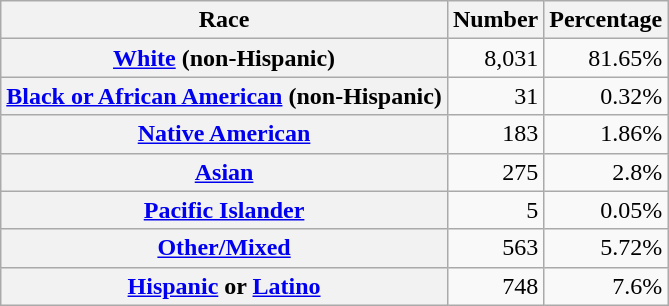<table class="wikitable" style="text-align:right">
<tr>
<th scope="col">Race</th>
<th scope="col">Number</th>
<th scope="col">Percentage</th>
</tr>
<tr>
<th scope="row"><a href='#'>White</a> (non-Hispanic)</th>
<td>8,031</td>
<td>81.65%</td>
</tr>
<tr>
<th scope="row"><a href='#'>Black or African American</a> (non-Hispanic)</th>
<td>31</td>
<td>0.32%</td>
</tr>
<tr>
<th scope="row"><a href='#'>Native American</a></th>
<td>183</td>
<td>1.86%</td>
</tr>
<tr>
<th scope="row"><a href='#'>Asian</a></th>
<td>275</td>
<td>2.8%</td>
</tr>
<tr>
<th scope="row"><a href='#'>Pacific Islander</a></th>
<td>5</td>
<td>0.05%</td>
</tr>
<tr>
<th scope="row"><a href='#'>Other/Mixed</a></th>
<td>563</td>
<td>5.72%</td>
</tr>
<tr>
<th scope="row"><a href='#'>Hispanic</a> or <a href='#'>Latino</a></th>
<td>748</td>
<td>7.6%</td>
</tr>
</table>
